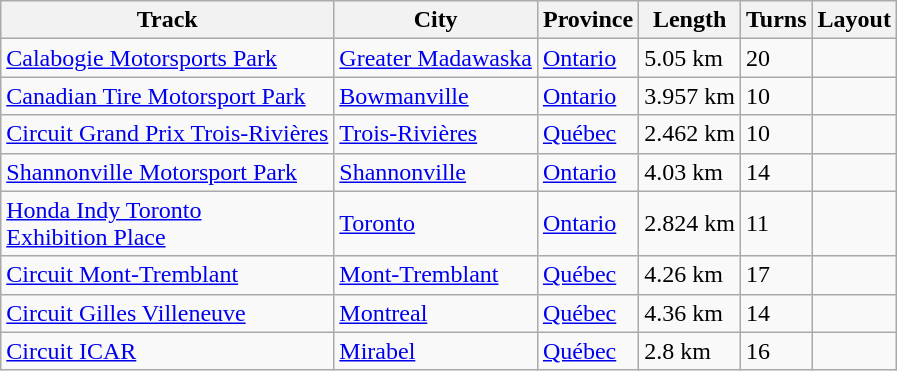<table class="wikitable sortable">
<tr>
<th>Track</th>
<th>City</th>
<th>Province</th>
<th>Length</th>
<th>Turns</th>
<th>Layout</th>
</tr>
<tr>
<td><a href='#'>Calabogie Motorsports Park</a></td>
<td><a href='#'>Greater Madawaska</a><br><small></small></td>
<td><a href='#'>Ontario</a></td>
<td>5.05 km</td>
<td>20</td>
<td></td>
</tr>
<tr>
<td><a href='#'>Canadian Tire Motorsport Park</a></td>
<td><a href='#'>Bowmanville</a> <br><small></small></td>
<td><a href='#'>Ontario</a></td>
<td>3.957 km</td>
<td>10</td>
<td></td>
</tr>
<tr>
<td><a href='#'>Circuit Grand Prix Trois-Rivières</a></td>
<td><a href='#'>Trois-Rivières</a><br><small></small></td>
<td><a href='#'>Québec</a></td>
<td>2.462 km</td>
<td>10</td>
<td></td>
</tr>
<tr>
<td><a href='#'>Shannonville Motorsport Park</a></td>
<td><a href='#'>Shannonville</a><br><small></small></td>
<td><a href='#'>Ontario</a></td>
<td>4.03 km</td>
<td>14</td>
<td></td>
</tr>
<tr>
<td><a href='#'>Honda Indy Toronto</a><br><a href='#'>Exhibition Place</a></td>
<td><a href='#'>Toronto</a><br><small></small></td>
<td><a href='#'>Ontario</a></td>
<td>2.824 km</td>
<td>11</td>
<td></td>
</tr>
<tr>
<td><a href='#'>Circuit Mont-Tremblant</a></td>
<td><a href='#'>Mont-Tremblant</a> <br><small></small></td>
<td><a href='#'>Québec</a></td>
<td>4.26 km</td>
<td>17</td>
<td></td>
</tr>
<tr>
<td><a href='#'>Circuit Gilles Villeneuve</a></td>
<td><a href='#'>Montreal</a> <br><small></small></td>
<td><a href='#'>Québec</a></td>
<td>4.36 km</td>
<td>14</td>
<td></td>
</tr>
<tr>
<td><a href='#'>Circuit ICAR</a></td>
<td><a href='#'>Mirabel</a><br><small></small></td>
<td><a href='#'>Québec</a></td>
<td>2.8 km</td>
<td>16</td>
<td></td>
</tr>
</table>
